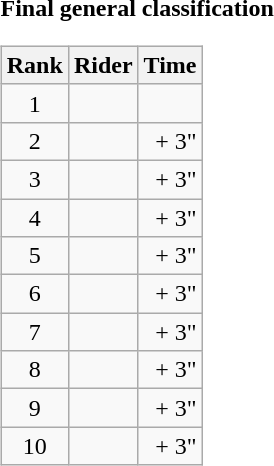<table>
<tr>
<td><strong>Final general classification</strong><br><table class="wikitable">
<tr>
<th scope="col">Rank</th>
<th scope="col">Rider</th>
<th scope="col">Time</th>
</tr>
<tr>
<td style="text-align:center;">1</td>
<td></td>
<td style="text-align:right;"></td>
</tr>
<tr>
<td style="text-align:center;">2</td>
<td></td>
<td style="text-align:right;">+ 3"</td>
</tr>
<tr>
<td style="text-align:center;">3</td>
<td></td>
<td style="text-align:right;">+ 3"</td>
</tr>
<tr>
<td style="text-align:center;">4</td>
<td></td>
<td style="text-align:right;">+ 3"</td>
</tr>
<tr>
<td style="text-align:center;">5</td>
<td></td>
<td style="text-align:right;">+ 3"</td>
</tr>
<tr>
<td style="text-align:center;">6</td>
<td></td>
<td style="text-align:right;">+ 3"</td>
</tr>
<tr>
<td style="text-align:center;">7</td>
<td></td>
<td style="text-align:right;">+ 3"</td>
</tr>
<tr>
<td style="text-align:center;">8</td>
<td></td>
<td style="text-align:right;">+ 3"</td>
</tr>
<tr>
<td style="text-align:center;">9</td>
<td></td>
<td style="text-align:right;">+ 3"</td>
</tr>
<tr>
<td style="text-align:center;">10</td>
<td></td>
<td style="text-align:right;">+ 3"</td>
</tr>
</table>
</td>
</tr>
</table>
